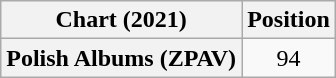<table class="wikitable plainrowheaders" style="text-align:center">
<tr>
<th scope="col">Chart (2021)</th>
<th scope="col">Position</th>
</tr>
<tr>
<th scope="row">Polish Albums (ZPAV)</th>
<td>94</td>
</tr>
</table>
